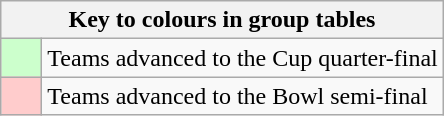<table class="wikitable" style="text-align: center;">
<tr>
<th colspan=2>Key to colours in group tables</th>
</tr>
<tr>
<td style="background:#ccffcc; width:20px;"></td>
<td align=left>Teams advanced to the Cup quarter-final</td>
</tr>
<tr>
<td style="background:#fcc; width:20px;"></td>
<td align=left>Teams advanced to the Bowl semi-final</td>
</tr>
</table>
